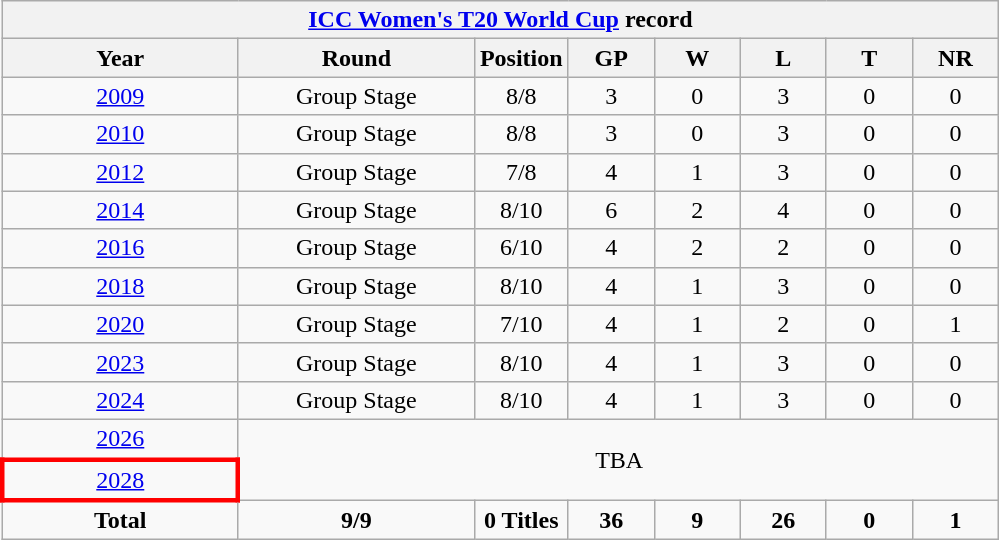<table class="wikitable" style="text-align: center; width=900px;">
<tr>
<th colspan=9><a href='#'>ICC Women's T20 World Cup</a> record</th>
</tr>
<tr>
<th width=150>Year</th>
<th width=150>Round</th>
<th width=50>Position</th>
<th width=50>GP</th>
<th width=50>W</th>
<th width=50>L</th>
<th width=50>T</th>
<th width=50>NR</th>
</tr>
<tr>
<td> <a href='#'>2009</a></td>
<td>Group Stage</td>
<td>8/8</td>
<td>3</td>
<td>0</td>
<td>3</td>
<td>0</td>
<td>0</td>
</tr>
<tr>
<td> <a href='#'>2010</a></td>
<td>Group Stage</td>
<td>8/8</td>
<td>3</td>
<td>0</td>
<td>3</td>
<td>0</td>
<td>0</td>
</tr>
<tr>
<td> <a href='#'>2012</a></td>
<td>Group Stage</td>
<td>7/8</td>
<td>4</td>
<td>1</td>
<td>3</td>
<td>0</td>
<td>0</td>
</tr>
<tr>
<td> <a href='#'>2014</a></td>
<td>Group Stage</td>
<td>8/10</td>
<td>6</td>
<td>2</td>
<td>4</td>
<td>0</td>
<td>0</td>
</tr>
<tr>
<td> <a href='#'>2016</a></td>
<td>Group Stage</td>
<td>6/10</td>
<td>4</td>
<td>2</td>
<td>2</td>
<td>0</td>
<td>0</td>
</tr>
<tr>
<td> <a href='#'>2018</a></td>
<td>Group Stage</td>
<td>8/10</td>
<td>4</td>
<td>1</td>
<td>3</td>
<td>0</td>
<td>0</td>
</tr>
<tr>
<td> <a href='#'>2020</a></td>
<td>Group Stage</td>
<td>7/10</td>
<td>4</td>
<td>1</td>
<td>2</td>
<td>0</td>
<td>1</td>
</tr>
<tr>
<td> <a href='#'>2023</a></td>
<td>Group Stage</td>
<td>8/10</td>
<td>4</td>
<td>1</td>
<td>3</td>
<td>0</td>
<td>0</td>
</tr>
<tr>
<td> <a href='#'>2024</a></td>
<td>Group Stage</td>
<td>8/10</td>
<td>4</td>
<td>1</td>
<td>3</td>
<td>0</td>
<td>0</td>
</tr>
<tr>
<td> <a href='#'>2026</a></td>
<td colspan='8'; rowspan=2>TBA</td>
</tr>
<tr>
<td style="border: 3px solid red"> <a href='#'>2028</a></td>
</tr>
<tr>
<td><strong>Total</strong></td>
<td><strong>9/9</strong></td>
<td><strong>0 Titles</strong></td>
<td><strong>36</strong></td>
<td><strong>9</strong></td>
<td><strong>26</strong></td>
<td><strong>0</strong></td>
<td><strong>1</strong></td>
</tr>
</table>
